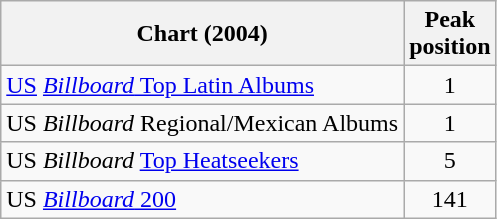<table class="wikitable">
<tr>
<th align="left">Chart (2004)</th>
<th align="left">Peak<br>position</th>
</tr>
<tr>
<td align="left"><a href='#'>US</a> <a href='#'><em>Billboard</em> Top Latin Albums</a></td>
<td align="center">1</td>
</tr>
<tr>
<td align="left">US <em>Billboard</em> Regional/Mexican Albums</td>
<td align="center">1</td>
</tr>
<tr>
<td align="left">US <em>Billboard</em> <a href='#'>Top Heatseekers</a></td>
<td align="center">5</td>
</tr>
<tr>
<td align="left">US <a href='#'><em>Billboard</em> 200</a></td>
<td align="center">141</td>
</tr>
</table>
